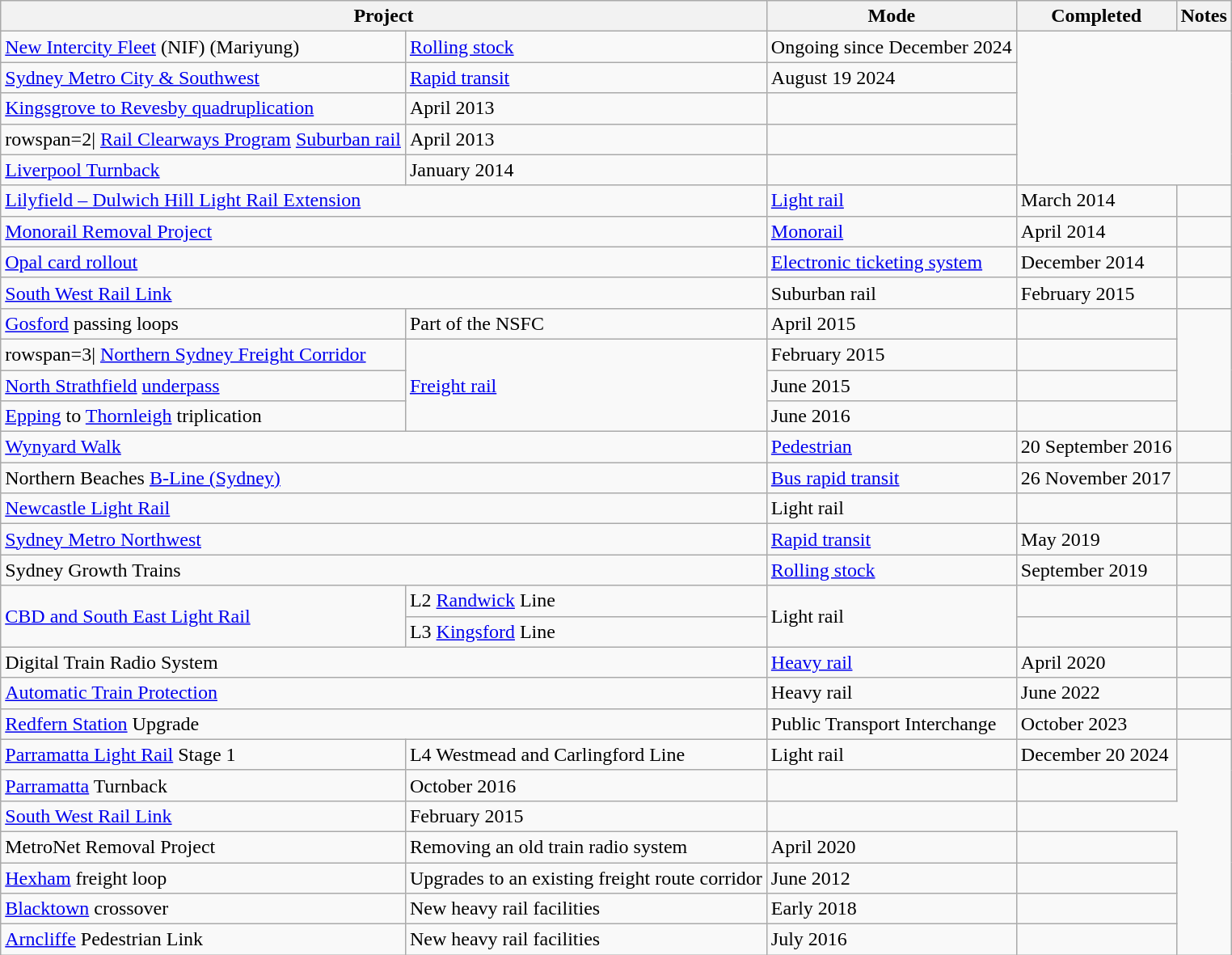<table class="wikitable sortable">
<tr>
<th colspan=2>Project</th>
<th>Mode</th>
<th>Completed</th>
<th>Notes</th>
</tr>
<tr>
<td><a href='#'>New Intercity Fleet</a> (NIF) (Mariyung)</td>
<td><a href='#'>Rolling stock</a></td>
<td>Ongoing since December 2024</td>
</tr>
<tr>
<td><a href='#'>Sydney Metro City & Southwest</a></td>
<td><a href='#'>Rapid transit</a></td>
<td>August 19 2024</td>
</tr>
<tr>
<td><a href='#'>Kingsgrove to Revesby quadruplication</a></td>
<td>April 2013</td>
<td></td>
</tr>
<tr>
<td>rowspan=2| <a href='#'>Rail Clearways Program</a> <a href='#'>Suburban rail</a></td>
<td>April 2013</td>
<td></td>
</tr>
<tr>
<td><a href='#'>Liverpool Turnback</a></td>
<td>January 2014</td>
<td></td>
</tr>
<tr>
<td colspan=2><a href='#'>Lilyfield – Dulwich Hill Light Rail Extension</a></td>
<td><a href='#'>Light rail</a></td>
<td>March 2014</td>
<td></td>
</tr>
<tr>
<td colspan=2><a href='#'>Monorail Removal Project</a></td>
<td><a href='#'>Monorail</a></td>
<td>April 2014</td>
<td></td>
</tr>
<tr>
<td colspan=2><a href='#'>Opal card rollout</a></td>
<td><a href='#'>Electronic ticketing system</a></td>
<td>December 2014</td>
<td></td>
</tr>
<tr>
<td colspan=2><a href='#'>South West Rail Link</a></td>
<td>Suburban rail</td>
<td>February 2015</td>
<td></td>
</tr>
<tr>
<td><a href='#'>Gosford</a> passing loops</td>
<td>Part of the NSFC</td>
<td>April 2015</td>
<td></td>
</tr>
<tr>
<td>rowspan=3| <a href='#'>Northern Sydney Freight Corridor</a></td>
<td rowspan=3><a href='#'>Freight rail</a></td>
<td>February 2015</td>
<td></td>
</tr>
<tr>
<td><a href='#'>North Strathfield</a> <a href='#'>underpass</a></td>
<td>June 2015</td>
<td></td>
</tr>
<tr>
<td><a href='#'>Epping</a> to <a href='#'>Thornleigh</a> triplication</td>
<td>June 2016</td>
<td></td>
</tr>
<tr>
<td colspan=2><a href='#'>Wynyard Walk</a></td>
<td><a href='#'>Pedestrian</a></td>
<td>20 September 2016</td>
<td></td>
</tr>
<tr>
<td colspan=2>Northern Beaches <a href='#'>B-Line (Sydney)</a></td>
<td><a href='#'>Bus rapid transit</a></td>
<td>26 November 2017</td>
<td></td>
</tr>
<tr>
<td colspan=2><a href='#'>Newcastle Light Rail</a></td>
<td>Light rail</td>
<td></td>
<td></td>
</tr>
<tr>
<td colspan=2><a href='#'>Sydney Metro Northwest</a></td>
<td><a href='#'>Rapid transit</a></td>
<td>May 2019</td>
<td></td>
</tr>
<tr>
<td colspan=2>Sydney Growth Trains</td>
<td><a href='#'>Rolling stock</a></td>
<td>September 2019</td>
<td></td>
</tr>
<tr>
<td rowspan=2><a href='#'>CBD and South East Light Rail</a></td>
<td>L2 <a href='#'>Randwick</a> Line</td>
<td rowspan=2>Light rail</td>
<td></td>
<td></td>
</tr>
<tr>
<td>L3 <a href='#'>Kingsford</a> Line</td>
<td></td>
<td></td>
</tr>
<tr>
<td colspan=2>Digital Train Radio System</td>
<td><a href='#'>Heavy rail</a></td>
<td>April 2020</td>
<td></td>
</tr>
<tr>
<td colspan=2><a href='#'>Automatic Train Protection</a></td>
<td>Heavy rail</td>
<td>June 2022</td>
<td></td>
</tr>
<tr>
<td colspan=2><a href='#'>Redfern Station</a> Upgrade</td>
<td>Public Transport Interchange</td>
<td>October 2023</td>
<td></td>
</tr>
<tr>
<td><a href='#'>Parramatta Light Rail</a> Stage 1</td>
<td>L4 Westmead and Carlingford Line</td>
<td>Light rail</td>
<td>December 20 2024</td>
</tr>
<tr>
<td><a href='#'>Parramatta</a> Turnback</td>
<td>October 2016</td>
<td></td>
<td></td>
</tr>
<tr>
<td><a href='#'>South West Rail Link</a></td>
<td>February 2015</td>
<td></td>
</tr>
<tr>
<td>MetroNet Removal Project</td>
<td>Removing an old train radio system</td>
<td>April 2020</td>
<td></td>
</tr>
<tr>
<td><a href='#'>Hexham</a> freight loop</td>
<td>Upgrades to an existing freight route corridor</td>
<td>June 2012</td>
<td></td>
</tr>
<tr>
<td><a href='#'>Blacktown</a> crossover</td>
<td>New heavy rail facilities</td>
<td>Early 2018</td>
<td></td>
</tr>
<tr>
<td><a href='#'>Arncliffe</a> Pedestrian Link</td>
<td>New heavy rail facilities</td>
<td>July 2016</td>
<td></td>
</tr>
</table>
